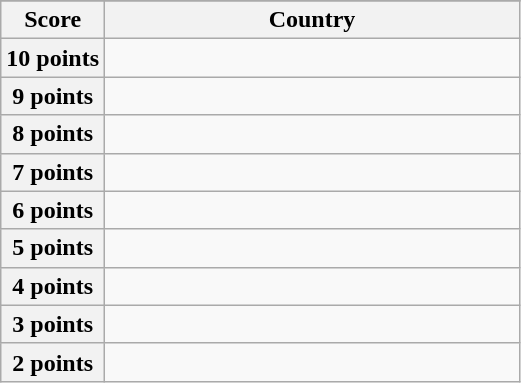<table class="wikitable">
<tr>
</tr>
<tr>
<th scope="col" width="20%">Score</th>
<th scope="col">Country</th>
</tr>
<tr>
<th scope="row">10 points</th>
<td></td>
</tr>
<tr>
<th scope="row">9 points</th>
<td></td>
</tr>
<tr>
<th scope="row">8 points</th>
<td></td>
</tr>
<tr>
<th scope="row">7 points</th>
<td></td>
</tr>
<tr>
<th scope="row">6 points</th>
<td></td>
</tr>
<tr>
<th scope="row">5 points</th>
<td></td>
</tr>
<tr>
<th scope="row">4 points</th>
<td></td>
</tr>
<tr>
<th scope="row">3 points</th>
<td></td>
</tr>
<tr>
<th scope="row">2 points</th>
<td></td>
</tr>
</table>
